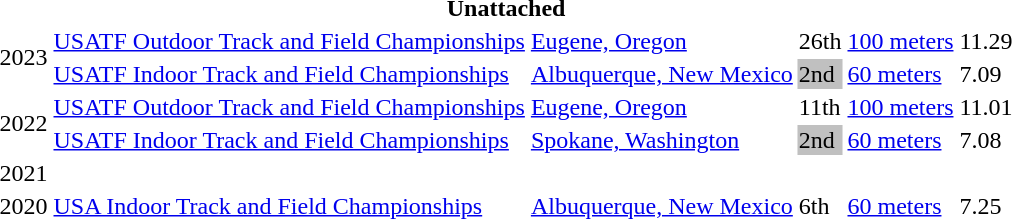<table>
<tr>
<th colspan=6>Unattached</th>
</tr>
<tr>
<td rowspan=2>2023</td>
<td><a href='#'>USATF Outdoor Track and Field Championships</a></td>
<td><a href='#'>Eugene, Oregon</a></td>
<td>26th</td>
<td><a href='#'>100 meters</a></td>
<td>11.29</td>
</tr>
<tr>
<td><a href='#'>USATF Indoor Track and Field Championships</a></td>
<td><a href='#'>Albuquerque, New Mexico</a></td>
<td style="background-color:silver;">2nd</td>
<td><a href='#'>60 meters</a></td>
<td>7.09</td>
</tr>
<tr>
<td rowspan=2>2022</td>
<td><a href='#'>USATF Outdoor Track and Field Championships</a></td>
<td><a href='#'>Eugene, Oregon</a></td>
<td>11th</td>
<td><a href='#'>100 meters</a></td>
<td>11.01</td>
</tr>
<tr>
<td><a href='#'>USATF Indoor Track and Field Championships</a></td>
<td><a href='#'>Spokane, Washington</a></td>
<td style="background-color:silver;">2nd</td>
<td><a href='#'>60 meters</a></td>
<td>7.08</td>
</tr>
<tr>
<td>2021</td>
</tr>
<tr>
<td rowspan=1>2020</td>
<td><a href='#'>USA Indoor Track and Field Championships</a></td>
<td><a href='#'>Albuquerque, New Mexico</a></td>
<td>6th</td>
<td><a href='#'>60 meters</a></td>
<td>7.25</td>
</tr>
</table>
